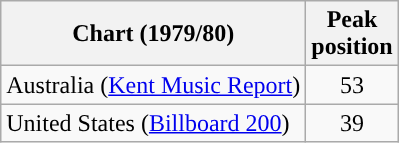<table class="wikitable">
<tr>
<th scope="col">Chart (1979/80)</th>
<th>Peak<br>position</th>
</tr>
<tr>
<td>Australia (<a href='#'>Kent Music Report</a>)</td>
<td style="text-align:center;">53</td>
</tr>
<tr>
<td>United States (<a href='#'>Billboard 200</a>)</td>
<td style="text-align:center;">39</td>
</tr>
</table>
